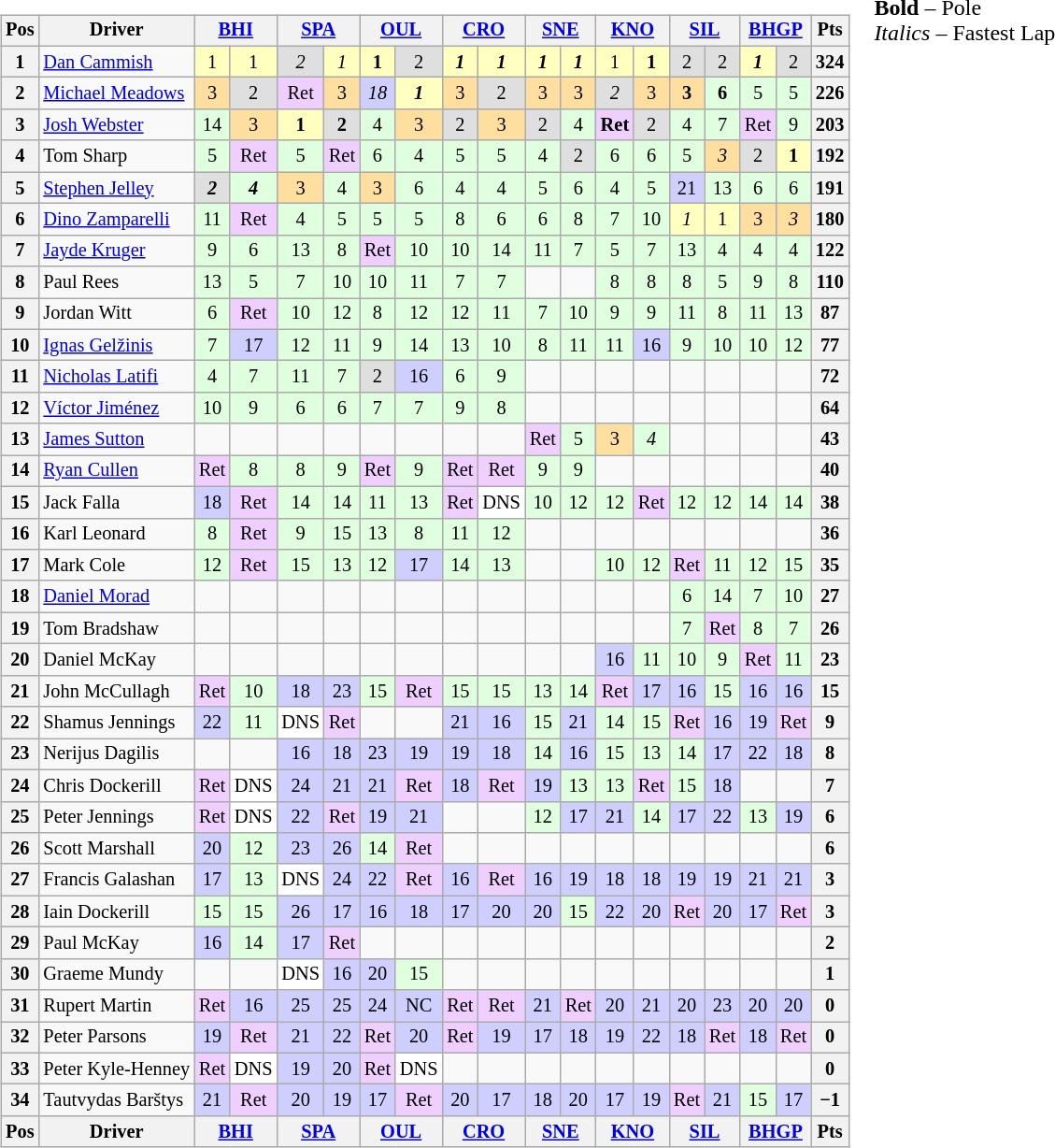<table>
<tr>
<td><br><table class="wikitable" style="font-size: 85%; text-align: center;">
<tr valign="top">
<th valign="middle">Pos</th>
<th valign="middle">Driver</th>
<th colspan="2"><a href='#'>BHI</a></th>
<th colspan="2"><a href='#'>SPA</a></th>
<th colspan="2"><a href='#'>OUL</a></th>
<th colspan="2"><a href='#'>CRO</a></th>
<th colspan="2"><a href='#'>SNE</a></th>
<th colspan="2"><a href='#'>KNO</a></th>
<th colspan="2"><a href='#'>SIL</a></th>
<th colspan="2"><a href='#'>BHGP</a></th>
<th valign="middle">Pts</th>
</tr>
<tr>
<th>1</th>
<td align=left> <a href='#'>Dan Cammish</a></td>
<td style="background:#FFFFBF;">1</td>
<td style="background:#FFFFBF;">1</td>
<td style="background:#DFDFDF;"><em>2</em></td>
<td style="background:#FFFFBF;"><em>1</em></td>
<td style="background:#FFFFBF;"><strong>1</strong></td>
<td style="background:#DFDFDF;">2</td>
<td style="background:#FFFFBF;"><strong><em>1</em></strong></td>
<td style="background:#FFFFBF;"><strong><em>1</em></strong></td>
<td style="background:#FFFFBF;"><strong><em>1</em></strong></td>
<td style="background:#FFFFBF;"><strong><em>1</em></strong></td>
<td style="background:#FFFFBF;">1</td>
<td style="background:#FFFFBF;"><strong>1</strong></td>
<td style="background:#DFDFDF;">2</td>
<td style="background:#DFDFDF;">2</td>
<td style="background:#FFFFBF;"><strong><em>1</em></strong></td>
<td style="background:#DFDFDF;">2</td>
<th>324</th>
</tr>
<tr>
<th>2</th>
<td align=left> <a href='#'>Michael Meadows</a></td>
<td style="background:#FFDF9F;">3</td>
<td style="background:#DFDFDF;">2</td>
<td style="background:#EFCFFF;">Ret</td>
<td style="background:#FFDF9F;">3</td>
<td style="background:#CFCFFF;"><em>18</em></td>
<td style="background:#FFFFBF;"><strong><em>1</em></strong></td>
<td style="background:#FFDF9F;">3</td>
<td style="background:#DFDFDF;">2</td>
<td style="background:#FFDF9F;">3</td>
<td style="background:#FFDF9F;">3</td>
<td style="background:#DFDFDF;"><em>2</em></td>
<td style="background:#FFDF9F;">3</td>
<td style="background:#FFDF9F;"><strong>3</strong></td>
<td style="background:#DFFFDF;"><strong>6</strong></td>
<td style="background:#DFFFDF;">5</td>
<td style="background:#DFFFDF;">5</td>
<th>226</th>
</tr>
<tr>
<th>3</th>
<td align=left> <a href='#'>Josh Webster</a></td>
<td style="background:#DFFFDF;">14</td>
<td style="background:#FFDF9F;">3</td>
<td style="background:#FFFFBF;"><strong>1</strong></td>
<td style="background:#DFDFDF;"><strong>2</strong></td>
<td style="background:#DFFFDF;">4</td>
<td style="background:#FFDF9F;">3</td>
<td style="background:#DFDFDF;">2</td>
<td style="background:#FFDF9F;">3</td>
<td style="background:#DFDFDF;">2</td>
<td style="background:#DFFFDF;">4</td>
<td style="background:#EFCFFF;"><strong>Ret</strong></td>
<td style="background:#DFDFDF;">2</td>
<td style="background:#DFFFDF;">4</td>
<td style="background:#DFFFDF;">7</td>
<td style="background:#EFCFFF;">Ret</td>
<td style="background:#DFFFDF;">9</td>
<th>203</th>
</tr>
<tr>
<th>4</th>
<td align=left> Tom Sharp</td>
<td style="background:#DFFFDF;">5</td>
<td style="background:#EFCFFF;">Ret</td>
<td style="background:#DFFFDF;">5</td>
<td style="background:#EFCFFF;">Ret</td>
<td style="background:#DFFFDF;">6</td>
<td style="background:#DFFFDF;">4</td>
<td style="background:#DFFFDF;">5</td>
<td style="background:#DFFFDF;">5</td>
<td style="background:#DFFFDF;">4</td>
<td style="background:#DFDFDF;">2</td>
<td style="background:#DFFFDF;">6</td>
<td style="background:#DFFFDF;">6</td>
<td style="background:#DFFFDF;">5</td>
<td style="background:#FFDF9F;"><em>3</em></td>
<td style="background:#DFDFDF;">2</td>
<td style="background:#FFFFBF;"><strong>1</strong></td>
<th>192</th>
</tr>
<tr>
<th>5</th>
<td align=left> <a href='#'>Stephen Jelley</a></td>
<td style="background:#DFDFDF;"><strong><em>2</em></strong></td>
<td style="background:#DFFFDF;"><strong><em>4</em></strong></td>
<td style="background:#FFDF9F;">3</td>
<td style="background:#DFFFDF;">4</td>
<td style="background:#FFDF9F;">3</td>
<td style="background:#DFFFDF;">6</td>
<td style="background:#DFFFDF;">4</td>
<td style="background:#DFFFDF;">4</td>
<td style="background:#DFFFDF;">5</td>
<td style="background:#DFFFDF;">6</td>
<td style="background:#DFFFDF;">4</td>
<td style="background:#DFFFDF;">5</td>
<td style="background:#CFCFFF;">21</td>
<td style="background:#DFFFDF;">13</td>
<td style="background:#DFFFDF;">6</td>
<td style="background:#DFFFDF;">6</td>
<th>191</th>
</tr>
<tr>
<th>6</th>
<td align=left> <a href='#'>Dino Zamparelli</a></td>
<td style="background:#DFFFDF;">11</td>
<td style="background:#EFCFFF;">Ret</td>
<td style="background:#DFFFDF;">4</td>
<td style="background:#DFFFDF;">5</td>
<td style="background:#DFFFDF;">5</td>
<td style="background:#DFFFDF;">5</td>
<td style="background:#DFFFDF;">8</td>
<td style="background:#DFFFDF;">6</td>
<td style="background:#DFFFDF;">6</td>
<td style="background:#DFFFDF;">8</td>
<td style="background:#DFFFDF;">7</td>
<td style="background:#DFFFDF;">10</td>
<td style="background:#FFFFBF;"><em>1</em></td>
<td style="background:#FFFFBF;">1</td>
<td style="background:#FFDF9F;">3</td>
<td style="background:#FFDF9F;"><em>3</em></td>
<th>180</th>
</tr>
<tr>
<th>7</th>
<td align=left> <a href='#'>Jayde Kruger</a></td>
<td style="background:#DFFFDF;">9</td>
<td style="background:#DFFFDF;">6</td>
<td style="background:#DFFFDF;">13</td>
<td style="background:#DFFFDF;">8</td>
<td style="background:#EFCFFF;">Ret</td>
<td style="background:#DFFFDF;">10</td>
<td style="background:#DFFFDF;">10</td>
<td style="background:#DFFFDF;">14</td>
<td style="background:#DFFFDF;">11</td>
<td style="background:#DFFFDF;">7</td>
<td style="background:#DFFFDF;">5</td>
<td style="background:#DFFFDF;">7</td>
<td style="background:#DFFFDF;">13</td>
<td style="background:#DFFFDF;">4</td>
<td style="background:#DFFFDF;">4</td>
<td style="background:#DFFFDF;">4</td>
<th>122</th>
</tr>
<tr>
<th>8</th>
<td align=left> Paul Rees</td>
<td style="background:#DFFFDF;">13</td>
<td style="background:#DFFFDF;">5</td>
<td style="background:#DFFFDF;">7</td>
<td style="background:#DFFFDF;">10</td>
<td style="background:#DFFFDF;">10</td>
<td style="background:#DFFFDF;">11</td>
<td style="background:#DFFFDF;">7</td>
<td style="background:#DFFFDF;">7</td>
<td></td>
<td></td>
<td style="background:#DFFFDF;">8</td>
<td style="background:#DFFFDF;">8</td>
<td style="background:#DFFFDF;">8</td>
<td style="background:#DFFFDF;">5</td>
<td style="background:#DFFFDF;">9</td>
<td style="background:#DFFFDF;">8</td>
<th>110</th>
</tr>
<tr>
<th>9</th>
<td align=left> Jordan Witt</td>
<td style="background:#DFFFDF;">6</td>
<td style="background:#EFCFFF;">Ret</td>
<td style="background:#DFFFDF;">10</td>
<td style="background:#DFFFDF;">12</td>
<td style="background:#DFFFDF;">8</td>
<td style="background:#DFFFDF;">12</td>
<td style="background:#DFFFDF;">12</td>
<td style="background:#DFFFDF;">11</td>
<td style="background:#DFFFDF;">7</td>
<td style="background:#DFFFDF;">10</td>
<td style="background:#DFFFDF;">9</td>
<td style="background:#DFFFDF;">9</td>
<td style="background:#DFFFDF;">11</td>
<td style="background:#DFFFDF;">8</td>
<td style="background:#DFFFDF;">11</td>
<td style="background:#DFFFDF;">13</td>
<th>87</th>
</tr>
<tr>
<th>10</th>
<td align=left> <a href='#'>Ignas Gelžinis</a></td>
<td style="background:#DFFFDF;">7</td>
<td style="background:#CFCFFF;">17</td>
<td style="background:#DFFFDF;">12</td>
<td style="background:#DFFFDF;">11</td>
<td style="background:#DFFFDF;">9</td>
<td style="background:#DFFFDF;">14</td>
<td style="background:#DFFFDF;">13</td>
<td style="background:#DFFFDF;">10</td>
<td style="background:#DFFFDF;">8</td>
<td style="background:#DFFFDF;">11</td>
<td style="background:#DFFFDF;">11</td>
<td style="background:#CFCFFF;">16</td>
<td style="background:#DFFFDF;">9</td>
<td style="background:#DFFFDF;">10</td>
<td style="background:#DFFFDF;">10</td>
<td style="background:#DFFFDF;">12</td>
<th>77</th>
</tr>
<tr>
<th>11</th>
<td align=left> <a href='#'>Nicholas Latifi</a></td>
<td style="background:#DFFFDF;">4</td>
<td style="background:#DFFFDF;">7</td>
<td style="background:#DFFFDF;">11</td>
<td style="background:#DFFFDF;">7</td>
<td style="background:#DFDFDF;">2</td>
<td style="background:#CFCFFF;">16</td>
<td style="background:#DFFFDF;">6</td>
<td style="background:#DFFFDF;">9</td>
<td></td>
<td></td>
<td></td>
<td></td>
<td></td>
<td></td>
<td></td>
<td></td>
<th>72</th>
</tr>
<tr>
<th>12</th>
<td align=left> <a href='#'>Víctor Jiménez</a></td>
<td style="background:#DFFFDF;">10</td>
<td style="background:#DFFFDF;">9</td>
<td style="background:#DFFFDF;">6</td>
<td style="background:#DFFFDF;">6</td>
<td style="background:#DFFFDF;">7</td>
<td style="background:#DFFFDF;">7</td>
<td style="background:#DFFFDF;">9</td>
<td style="background:#DFFFDF;">8</td>
<td></td>
<td></td>
<td></td>
<td></td>
<td></td>
<td></td>
<td></td>
<td></td>
<th>64</th>
</tr>
<tr>
<th>13</th>
<td align=left> <a href='#'>James Sutton</a></td>
<td></td>
<td></td>
<td></td>
<td></td>
<td></td>
<td></td>
<td></td>
<td></td>
<td style="background:#EFCFFF;">Ret</td>
<td style="background:#DFFFDF;">5</td>
<td style="background:#FFDF9F;">3</td>
<td style="background:#DFFFDF;"><em>4</em></td>
<td></td>
<td></td>
<td></td>
<td></td>
<th>43</th>
</tr>
<tr>
<th>14</th>
<td align=left> <a href='#'>Ryan Cullen</a></td>
<td style="background:#EFCFFF;">Ret</td>
<td style="background:#DFFFDF;">8</td>
<td style="background:#DFFFDF;">8</td>
<td style="background:#DFFFDF;">9</td>
<td style="background:#EFCFFF;">Ret</td>
<td style="background:#DFFFDF;">9</td>
<td style="background:#EFCFFF;">Ret</td>
<td style="background:#EFCFFF;">Ret</td>
<td style="background:#DFFFDF;">9</td>
<td style="background:#DFFFDF;">9</td>
<td></td>
<td></td>
<td></td>
<td></td>
<td></td>
<td></td>
<th>40</th>
</tr>
<tr>
<th>15</th>
<td align=left> Jack Falla</td>
<td style="background:#CFCFFF;">18</td>
<td style="background:#EFCFFF;">Ret</td>
<td style="background:#DFFFDF;">14</td>
<td style="background:#DFFFDF;">14</td>
<td style="background:#DFFFDF;">11</td>
<td style="background:#DFFFDF;">13</td>
<td style="background:#EFCFFF;">Ret</td>
<td style="background:#FFFFFF;">DNS</td>
<td style="background:#DFFFDF;">10</td>
<td style="background:#DFFFDF;">12</td>
<td style="background:#DFFFDF;">12</td>
<td style="background:#EFCFFF;">Ret</td>
<td style="background:#DFFFDF;">12</td>
<td style="background:#DFFFDF;">12</td>
<td style="background:#DFFFDF;">14</td>
<td style="background:#DFFFDF;">14</td>
<th>38</th>
</tr>
<tr>
<th>16</th>
<td align=left> Karl Leonard</td>
<td style="background:#DFFFDF;">8</td>
<td style="background:#EFCFFF;">Ret</td>
<td style="background:#DFFFDF;">9</td>
<td style="background:#DFFFDF;">15</td>
<td style="background:#DFFFDF;">13</td>
<td style="background:#DFFFDF;">8</td>
<td style="background:#DFFFDF;">11</td>
<td style="background:#DFFFDF;">12</td>
<td></td>
<td></td>
<td></td>
<td></td>
<td></td>
<td></td>
<td></td>
<td></td>
<th>36</th>
</tr>
<tr>
<th>17</th>
<td align=left> Mark Cole</td>
<td style="background:#DFFFDF;">12</td>
<td style="background:#EFCFFF;">Ret</td>
<td style="background:#DFFFDF;">15</td>
<td style="background:#DFFFDF;">13</td>
<td style="background:#DFFFDF;">12</td>
<td style="background:#CFCFFF;">17</td>
<td style="background:#DFFFDF;">14</td>
<td style="background:#DFFFDF;">13</td>
<td></td>
<td></td>
<td style="background:#DFFFDF;">10</td>
<td style="background:#DFFFDF;">12</td>
<td style="background:#EFCFFF;">Ret</td>
<td style="background:#DFFFDF;">11</td>
<td style="background:#DFFFDF;">12</td>
<td style="background:#DFFFDF;">15</td>
<th>35</th>
</tr>
<tr>
<th>18</th>
<td align=left> <a href='#'>Daniel Morad</a></td>
<td></td>
<td></td>
<td></td>
<td></td>
<td></td>
<td></td>
<td></td>
<td></td>
<td></td>
<td></td>
<td></td>
<td></td>
<td style="background:#DFFFDF;">6</td>
<td style="background:#DFFFDF;">14</td>
<td style="background:#DFFFDF;">7</td>
<td style="background:#DFFFDF;">10</td>
<th>27</th>
</tr>
<tr>
<th>19</th>
<td align=left> Tom Bradshaw</td>
<td></td>
<td></td>
<td></td>
<td></td>
<td></td>
<td></td>
<td></td>
<td></td>
<td></td>
<td></td>
<td></td>
<td></td>
<td style="background:#DFFFDF;">7</td>
<td style="background:#EFCFFF;">Ret</td>
<td style="background:#DFFFDF;">8</td>
<td style="background:#DFFFDF;">7</td>
<th>26</th>
</tr>
<tr>
<th>20</th>
<td align=left> Daniel McKay</td>
<td></td>
<td></td>
<td></td>
<td></td>
<td></td>
<td></td>
<td></td>
<td></td>
<td></td>
<td></td>
<td style="background:#CFCFFF;">16</td>
<td style="background:#DFFFDF;">11</td>
<td style="background:#DFFFDF;">10</td>
<td style="background:#DFFFDF;">9</td>
<td style="background:#EFCFFF;">Ret</td>
<td style="background:#DFFFDF;">11</td>
<th>23</th>
</tr>
<tr>
<th>21</th>
<td align=left> John McCullagh</td>
<td style="background:#EFCFFF;">Ret</td>
<td style="background:#DFFFDF;">10</td>
<td style="background:#CFCFFF;">18</td>
<td style="background:#CFCFFF;">23</td>
<td style="background:#DFFFDF;">15</td>
<td style="background:#EFCFFF;">Ret</td>
<td style="background:#DFFFDF;">15</td>
<td style="background:#DFFFDF;">15</td>
<td style="background:#DFFFDF;">13</td>
<td style="background:#DFFFDF;">14</td>
<td style="background:#EFCFFF;">Ret</td>
<td style="background:#CFCFFF;">17</td>
<td style="background:#CFCFFF;">16</td>
<td style="background:#DFFFDF;">15</td>
<td style="background:#CFCFFF;">16</td>
<td style="background:#CFCFFF;">16</td>
<th>15</th>
</tr>
<tr>
<th>22</th>
<td align=left> Shamus Jennings</td>
<td style="background:#CFCFFF;">22</td>
<td style="background:#DFFFDF;">11</td>
<td style="background:#FFFFFF;">DNS</td>
<td style="background:#EFCFFF;">Ret</td>
<td></td>
<td></td>
<td style="background:#CFCFFF;">21</td>
<td style="background:#CFCFFF;">16</td>
<td style="background:#DFFFDF;">15</td>
<td style="background:#CFCFFF;">21</td>
<td style="background:#DFFFDF;">14</td>
<td style="background:#DFFFDF;">15</td>
<td style="background:#EFCFFF;">Ret</td>
<td style="background:#CFCFFF;">16</td>
<td style="background:#CFCFFF;">19</td>
<td style="background:#EFCFFF;">Ret</td>
<th>9</th>
</tr>
<tr>
<th>23</th>
<td align=left> Nerijus Dagilis</td>
<td></td>
<td></td>
<td style="background:#CFCFFF;">16</td>
<td style="background:#CFCFFF;">18</td>
<td style="background:#CFCFFF;">23</td>
<td style="background:#CFCFFF;">19</td>
<td style="background:#CFCFFF;">19</td>
<td style="background:#CFCFFF;">18</td>
<td style="background:#DFFFDF;">14</td>
<td style="background:#CFCFFF;">16</td>
<td style="background:#DFFFDF;">15</td>
<td style="background:#DFFFDF;">13</td>
<td style="background:#DFFFDF;">14</td>
<td style="background:#CFCFFF;">17</td>
<td style="background:#CFCFFF;">22</td>
<td style="background:#CFCFFF;">18</td>
<th>8</th>
</tr>
<tr>
<th>24</th>
<td align=left> Chris Dockerill</td>
<td style="background:#EFCFFF;">Ret</td>
<td style="background:#FFFFFF;">DNS</td>
<td style="background:#CFCFFF;">24</td>
<td style="background:#CFCFFF;">21</td>
<td style="background:#CFCFFF;">21</td>
<td style="background:#EFCFFF;">Ret</td>
<td style="background:#CFCFFF;">18</td>
<td style="background:#EFCFFF;">Ret</td>
<td style="background:#CFCFFF;">19</td>
<td style="background:#DFFFDF;">13</td>
<td style="background:#DFFFDF;">13</td>
<td style="background:#EFCFFF;">Ret</td>
<td style="background:#DFFFDF;">15</td>
<td style="background:#CFCFFF;">18</td>
<td></td>
<td></td>
<th>7</th>
</tr>
<tr>
<th>25</th>
<td align=left> Peter Jennings</td>
<td style="background:#EFCFFF;">Ret</td>
<td style="background:#FFFFFF;">DNS</td>
<td style="background:#CFCFFF;">22</td>
<td style="background:#EFCFFF;">Ret</td>
<td style="background:#CFCFFF;">19</td>
<td style="background:#CFCFFF;">21</td>
<td></td>
<td></td>
<td style="background:#DFFFDF;">12</td>
<td style="background:#CFCFFF;">17</td>
<td style="background:#CFCFFF;">21</td>
<td style="background:#DFFFDF;">14</td>
<td style="background:#CFCFFF;">17</td>
<td style="background:#CFCFFF;">22</td>
<td style="background:#DFFFDF;">13</td>
<td style="background:#CFCFFF;">19</td>
<th>6</th>
</tr>
<tr>
<th>26</th>
<td align=left> Scott Marshall</td>
<td style="background:#CFCFFF;">20</td>
<td style="background:#DFFFDF;">12</td>
<td style="background:#CFCFFF;">23</td>
<td style="background:#CFCFFF;">26</td>
<td style="background:#DFFFDF;">14</td>
<td style="background:#EFCFFF;">Ret</td>
<td></td>
<td></td>
<td></td>
<td></td>
<td></td>
<td></td>
<td></td>
<td></td>
<td></td>
<td></td>
<th>6</th>
</tr>
<tr>
<th>27</th>
<td align=left> Francis Galashan</td>
<td style="background:#CFCFFF;">17</td>
<td style="background:#DFFFDF;">13</td>
<td style="background:#FFFFFF;">DNS</td>
<td style="background:#CFCFFF;">24</td>
<td style="background:#CFCFFF;">22</td>
<td style="background:#EFCFFF;">Ret</td>
<td style="background:#CFCFFF;">16</td>
<td style="background:#EFCFFF;">Ret</td>
<td style="background:#CFCFFF;">16</td>
<td style="background:#CFCFFF;">19</td>
<td style="background:#CFCFFF;">18</td>
<td style="background:#CFCFFF;">18</td>
<td style="background:#CFCFFF;">19</td>
<td style="background:#CFCFFF;">19</td>
<td style="background:#CFCFFF;">21</td>
<td style="background:#CFCFFF;">21</td>
<th>3</th>
</tr>
<tr>
<th>28</th>
<td align=left> Iain Dockerill</td>
<td style="background:#DFFFDF;">15</td>
<td style="background:#DFFFDF;">15</td>
<td style="background:#CFCFFF;">26</td>
<td style="background:#CFCFFF;">17</td>
<td style="background:#CFCFFF;">16</td>
<td style="background:#CFCFFF;">18</td>
<td style="background:#CFCFFF;">17</td>
<td style="background:#CFCFFF;">20</td>
<td style="background:#CFCFFF;">20</td>
<td style="background:#DFFFDF;">15</td>
<td style="background:#CFCFFF;">22</td>
<td style="background:#CFCFFF;">20</td>
<td style="background:#EFCFFF;">Ret</td>
<td style="background:#CFCFFF;">20</td>
<td style="background:#CFCFFF;">17</td>
<td style="background:#EFCFFF;">Ret</td>
<th>3</th>
</tr>
<tr>
<th>29</th>
<td align=left> Paul McKay</td>
<td style="background:#CFCFFF;">16</td>
<td style="background:#DFFFDF;">14</td>
<td style="background:#CFCFFF;">17</td>
<td style="background:#EFCFFF;">Ret</td>
<td></td>
<td></td>
<td></td>
<td></td>
<td></td>
<td></td>
<td></td>
<td></td>
<td></td>
<td></td>
<td></td>
<td></td>
<th>2</th>
</tr>
<tr>
<th>30</th>
<td align=left> Graeme Mundy</td>
<td></td>
<td></td>
<td style="background:#FFFFFF;">DNS</td>
<td style="background:#CFCFFF;">16</td>
<td style="background:#CFCFFF;">20</td>
<td style="background:#DFFFDF;">15</td>
<td></td>
<td></td>
<td></td>
<td></td>
<td></td>
<td></td>
<td></td>
<td></td>
<td></td>
<td></td>
<th>1</th>
</tr>
<tr>
<th>31</th>
<td align=left> Rupert Martin</td>
<td style="background:#EFCFFF;">Ret</td>
<td style="background:#CFCFFF;">16</td>
<td style="background:#CFCFFF;">25</td>
<td style="background:#CFCFFF;">25</td>
<td style="background:#CFCFFF;">24</td>
<td style="background:#CFCFFF;">NC</td>
<td style="background:#EFCFFF;">Ret</td>
<td style="background:#EFCFFF;">Ret</td>
<td style="background:#CFCFFF;">21</td>
<td style="background:#EFCFFF;">Ret</td>
<td style="background:#CFCFFF;">20</td>
<td style="background:#CFCFFF;">21</td>
<td style="background:#CFCFFF;">20</td>
<td style="background:#CFCFFF;">23</td>
<td style="background:#CFCFFF;">20</td>
<td style="background:#CFCFFF;">20</td>
<th>0</th>
</tr>
<tr>
<th>32</th>
<td align=left> Peter Parsons</td>
<td style="background:#CFCFFF;">19</td>
<td style="background:#EFCFFF;">Ret</td>
<td style="background:#CFCFFF;">21</td>
<td style="background:#CFCFFF;">22</td>
<td style="background:#EFCFFF;">Ret</td>
<td style="background:#CFCFFF;">20</td>
<td style="background:#EFCFFF;">Ret</td>
<td style="background:#CFCFFF;">19</td>
<td style="background:#CFCFFF;">17</td>
<td style="background:#CFCFFF;">18</td>
<td style="background:#CFCFFF;">19</td>
<td style="background:#CFCFFF;">22</td>
<td style="background:#CFCFFF;">18</td>
<td style="background:#EFCFFF;">Ret</td>
<td style="background:#CFCFFF;">18</td>
<td style="background:#EFCFFF;">Ret</td>
<th>0</th>
</tr>
<tr>
<th>33</th>
<td align=left> Peter Kyle-Henney</td>
<td style="background:#EFCFFF;">Ret</td>
<td style="background:#FFFFFF;">DNS</td>
<td style="background:#CFCFFF;">19</td>
<td style="background:#CFCFFF;">20</td>
<td style="background:#EFCFFF;">Ret</td>
<td style="background:#FFFFFF;">DNS</td>
<td></td>
<td></td>
<td></td>
<td></td>
<td></td>
<td></td>
<td></td>
<td></td>
<td></td>
<td></td>
<th>0</th>
</tr>
<tr>
<th>34</th>
<td align=left> Tautvydas Barštys</td>
<td style="background:#CFCFFF;">21</td>
<td style="background:#EFCFFF;">Ret</td>
<td style="background:#CFCFFF;">20</td>
<td style="background:#CFCFFF;">19</td>
<td style="background:#CFCFFF;">17</td>
<td style="background:#EFCFFF;">Ret</td>
<td style="background:#CFCFFF;">20</td>
<td style="background:#CFCFFF;">17</td>
<td style="background:#CFCFFF;">18</td>
<td style="background:#CFCFFF;">20</td>
<td style="background:#CFCFFF;">17</td>
<td style="background:#CFCFFF;">19</td>
<td style="background:#EFCFFF;">Ret</td>
<td style="background:#CFCFFF;">21</td>
<td style="background:#DFFFDF;">15</td>
<td style="background:#CFCFFF;">17</td>
<th>−1</th>
</tr>
<tr valign="top">
<th valign="middle">Pos</th>
<th valign="middle">Driver</th>
<th colspan="2"><a href='#'>BHI</a></th>
<th colspan="2"><a href='#'>SPA</a></th>
<th colspan="2"><a href='#'>OUL</a></th>
<th colspan="2"><a href='#'>CRO</a></th>
<th colspan="2"><a href='#'>SNE</a></th>
<th colspan="2"><a href='#'>KNO</a></th>
<th colspan="2"><a href='#'>SIL</a></th>
<th colspan="2"><a href='#'>BHGP</a></th>
<th valign="middle">Pts</th>
</tr>
</table>
</td>
<td valign="top"><br>
<span><strong>Bold</strong> – Pole<br>
<em>Italics</em> – Fastest Lap</span></td>
</tr>
</table>
